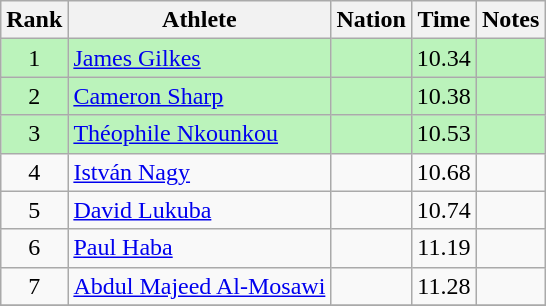<table class="wikitable sortable" style="text-align:center">
<tr>
<th>Rank</th>
<th>Athlete</th>
<th>Nation</th>
<th>Time</th>
<th>Notes</th>
</tr>
<tr style="background:#bbf3bb;">
<td>1</td>
<td align=left><a href='#'>James Gilkes</a></td>
<td align=left></td>
<td>10.34</td>
<td></td>
</tr>
<tr style="background:#bbf3bb;">
<td>2</td>
<td align=left><a href='#'>Cameron Sharp</a></td>
<td align=left></td>
<td>10.38</td>
<td></td>
</tr>
<tr style="background:#bbf3bb;">
<td>3</td>
<td align=left><a href='#'>Théophile Nkounkou</a></td>
<td align=left></td>
<td>10.53</td>
<td></td>
</tr>
<tr>
<td>4</td>
<td align=left><a href='#'>István Nagy</a></td>
<td align=left></td>
<td>10.68</td>
<td></td>
</tr>
<tr>
<td>5</td>
<td align=left><a href='#'>David Lukuba</a></td>
<td align=left></td>
<td>10.74</td>
<td></td>
</tr>
<tr>
<td>6</td>
<td align=left><a href='#'>Paul Haba</a></td>
<td align=left></td>
<td>11.19</td>
<td></td>
</tr>
<tr>
<td>7</td>
<td align=left><a href='#'>Abdul Majeed Al-Mosawi</a></td>
<td align=left></td>
<td>11.28</td>
<td></td>
</tr>
<tr>
</tr>
</table>
